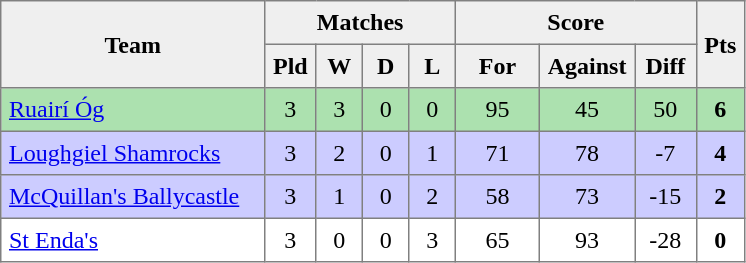<table style=border-collapse:collapse border=1 cellspacing=0 cellpadding=5>
<tr align=center bgcolor=#efefef>
<th rowspan=2 width=165>Team</th>
<th colspan=4>Matches</th>
<th colspan=3>Score</th>
<th rowspan=2width=20>Pts</th>
</tr>
<tr align=center bgcolor=#efefef>
<th width=20>Pld</th>
<th width=20>W</th>
<th width=20>D</th>
<th width=20>L</th>
<th width=45>For</th>
<th width=45>Against</th>
<th width=30>Diff</th>
</tr>
<tr align=center style="background:#ACE1AF;">
<td style="text-align:left;"><a href='#'>Ruairí Óg</a></td>
<td>3</td>
<td>3</td>
<td>0</td>
<td>0</td>
<td>95</td>
<td>45</td>
<td>50</td>
<td><strong>6</strong></td>
</tr>
<tr align=center  style="background:#ccccff;">
<td style="text-align:left;"><a href='#'>Loughgiel Shamrocks</a></td>
<td>3</td>
<td>2</td>
<td>0</td>
<td>1</td>
<td>71</td>
<td>78</td>
<td>-7</td>
<td><strong>4</strong></td>
</tr>
<tr align=center  style="background:#ccccff;">
<td style="text-align:left;"><a href='#'>McQuillan's Ballycastle</a></td>
<td>3</td>
<td>1</td>
<td>0</td>
<td>2</td>
<td>58</td>
<td>73</td>
<td>-15</td>
<td><strong>2</strong></td>
</tr>
<tr align=center>
<td style="text-align:left;"><a href='#'>St Enda's</a></td>
<td>3</td>
<td>0</td>
<td>0</td>
<td>3</td>
<td>65</td>
<td>93</td>
<td>-28</td>
<td><strong>0</strong></td>
</tr>
</table>
